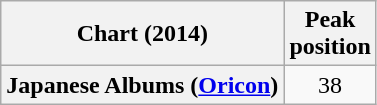<table class="wikitable plainrowheaders" style="text-align:center">
<tr>
<th scope="col">Chart (2014)</th>
<th scope="col">Peak<br> position</th>
</tr>
<tr>
<th scope="row">Japanese Albums (<a href='#'>Oricon</a>)</th>
<td>38</td>
</tr>
</table>
